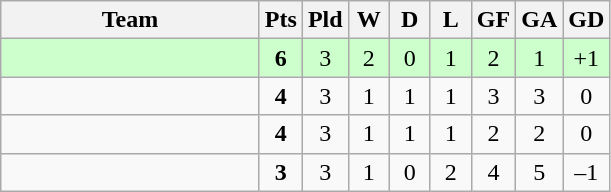<table class="wikitable" style="text-align: center;">
<tr>
<th width=165>Team</th>
<th width=20>Pts</th>
<th width=20>Pld</th>
<th width=20>W</th>
<th width=20>D</th>
<th width=20>L</th>
<th width=20>GF</th>
<th width=20>GA</th>
<th width=20>GD</th>
</tr>
<tr bgcolor=ccffcc>
<td style="text-align:left;"></td>
<td><strong>6</strong></td>
<td>3</td>
<td>2</td>
<td>0</td>
<td>1</td>
<td>2</td>
<td>1</td>
<td>+1</td>
</tr>
<tr>
<td style="text-align:left;"></td>
<td><strong>4</strong></td>
<td>3</td>
<td>1</td>
<td>1</td>
<td>1</td>
<td>3</td>
<td>3</td>
<td>0</td>
</tr>
<tr>
<td style="text-align:left;"></td>
<td><strong>4</strong></td>
<td>3</td>
<td>1</td>
<td>1</td>
<td>1</td>
<td>2</td>
<td>2</td>
<td>0</td>
</tr>
<tr>
<td style="text-align:left;"></td>
<td><strong>3</strong></td>
<td>3</td>
<td>1</td>
<td>0</td>
<td>2</td>
<td>4</td>
<td>5</td>
<td>–1</td>
</tr>
</table>
